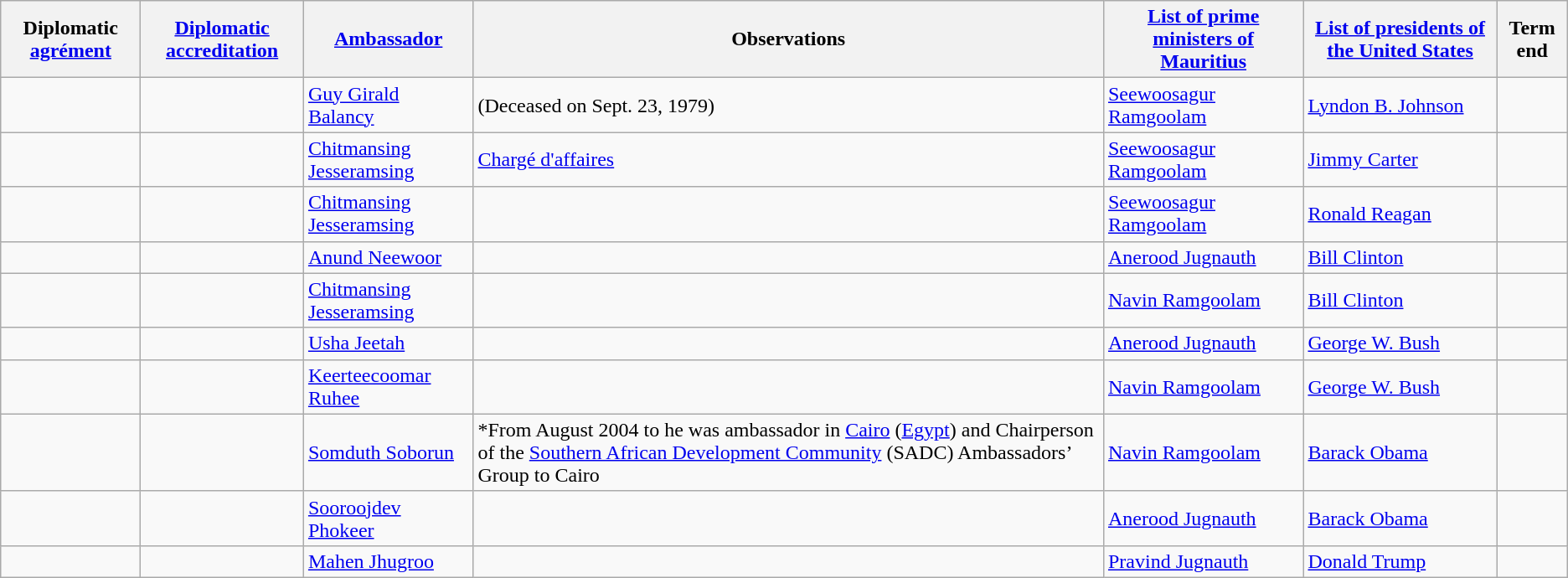<table class="wikitable sortable">
<tr>
<th>Diplomatic <a href='#'>agrément</a></th>
<th><a href='#'>Diplomatic accreditation</a></th>
<th><a href='#'>Ambassador</a></th>
<th>Observations</th>
<th><a href='#'>List of prime ministers of Mauritius</a></th>
<th><a href='#'>List of presidents of the United States</a></th>
<th>Term end</th>
</tr>
<tr>
<td></td>
<td></td>
<td><a href='#'>Guy Girald Balancy</a></td>
<td>(Deceased on Sept. 23, 1979)</td>
<td><a href='#'>Seewoosagur Ramgoolam</a></td>
<td><a href='#'>Lyndon B. Johnson</a></td>
<td></td>
</tr>
<tr>
<td></td>
<td></td>
<td><a href='#'>Chitmansing Jesseramsing</a></td>
<td><a href='#'>Chargé d'affaires</a></td>
<td><a href='#'>Seewoosagur Ramgoolam</a></td>
<td><a href='#'>Jimmy Carter</a></td>
<td></td>
</tr>
<tr>
<td></td>
<td></td>
<td><a href='#'>Chitmansing Jesseramsing</a></td>
<td></td>
<td><a href='#'>Seewoosagur Ramgoolam</a></td>
<td><a href='#'>Ronald Reagan</a></td>
<td></td>
</tr>
<tr>
<td></td>
<td></td>
<td><a href='#'>Anund Neewoor</a></td>
<td></td>
<td><a href='#'>Anerood Jugnauth</a></td>
<td><a href='#'>Bill Clinton</a></td>
<td></td>
</tr>
<tr>
<td></td>
<td></td>
<td><a href='#'>Chitmansing Jesseramsing</a></td>
<td></td>
<td><a href='#'>Navin Ramgoolam</a></td>
<td><a href='#'>Bill Clinton</a></td>
<td></td>
</tr>
<tr>
<td></td>
<td></td>
<td><a href='#'>Usha Jeetah</a></td>
<td></td>
<td><a href='#'>Anerood Jugnauth</a></td>
<td><a href='#'>George W. Bush</a></td>
<td></td>
</tr>
<tr>
<td></td>
<td></td>
<td><a href='#'>Keerteecoomar Ruhee</a></td>
<td></td>
<td><a href='#'>Navin Ramgoolam</a></td>
<td><a href='#'>George W. Bush</a></td>
<td></td>
</tr>
<tr>
<td></td>
<td></td>
<td><a href='#'>Somduth Soborun</a></td>
<td>*From August 2004 to  he was ambassador in <a href='#'>Cairo</a> (<a href='#'>Egypt</a>) and Chairperson of the <a href='#'>Southern African Development Community</a> (SADC) Ambassadors’ Group to Cairo</td>
<td><a href='#'>Navin Ramgoolam</a></td>
<td><a href='#'>Barack Obama</a></td>
<td></td>
</tr>
<tr>
<td></td>
<td></td>
<td><a href='#'>Sooroojdev Phokeer</a></td>
<td></td>
<td><a href='#'>Anerood Jugnauth</a></td>
<td><a href='#'>Barack Obama</a></td>
<td></td>
</tr>
<tr>
<td></td>
<td></td>
<td><a href='#'>Mahen Jhugroo</a></td>
<td></td>
<td><a href='#'>Pravind Jugnauth</a></td>
<td><a href='#'>Donald Trump</a></td>
<td></td>
</tr>
</table>
